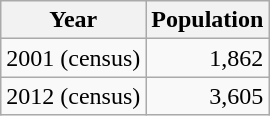<table class="wikitable">
<tr>
<th>Year</th>
<th>Population</th>
</tr>
<tr>
<td>2001 (census)</td>
<td align="right">1,862</td>
</tr>
<tr>
<td>2012 (census)</td>
<td align="right">3,605</td>
</tr>
</table>
